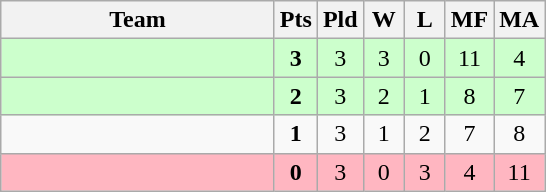<table class=wikitable style="text-align:center">
<tr>
<th width=175>Team</th>
<th width=20>Pts</th>
<th width=20>Pld</th>
<th width=20>W</th>
<th width=20>L</th>
<th width=20>MF</th>
<th width=20>MA</th>
</tr>
<tr bgcolor=ccffcc>
<td style="text-align:left"></td>
<td><strong>3</strong></td>
<td>3</td>
<td>3</td>
<td>0</td>
<td>11</td>
<td>4</td>
</tr>
<tr bgcolor=ccffcc>
<td style="text-align:left"></td>
<td><strong>2</strong></td>
<td>3</td>
<td>2</td>
<td>1</td>
<td>8</td>
<td>7</td>
</tr>
<tr>
<td style="text-align:left"></td>
<td><strong>1</strong></td>
<td>3</td>
<td>1</td>
<td>2</td>
<td>7</td>
<td>8</td>
</tr>
<tr bgcolor=ffb6c1>
<td style="text-align:left"></td>
<td><strong>0</strong></td>
<td>3</td>
<td>0</td>
<td>3</td>
<td>4</td>
<td>11</td>
</tr>
</table>
